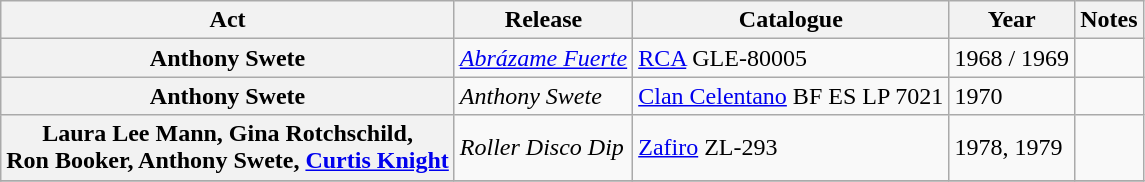<table class="wikitable plainrowheaders sortable">
<tr>
<th scope="col" class="unsortable">Act</th>
<th scope="col">Release</th>
<th scope="col">Catalogue</th>
<th scope="col">Year</th>
<th scope="col" class="unsortable">Notes</th>
</tr>
<tr>
<th scope="row">Anthony Swete</th>
<td><em><a href='#'>Abrázame Fuerte</a></em></td>
<td><a href='#'>RCA</a> GLE-80005</td>
<td>1968 / 1969</td>
<td></td>
</tr>
<tr>
<th scope="row">Anthony Swete</th>
<td><em>Anthony Swete</em></td>
<td><a href='#'>Clan Celentano</a> BF ES LP 7021</td>
<td>1970</td>
<td></td>
</tr>
<tr>
<th scope="row">Laura Lee Mann, Gina Rotchschild,<br> Ron Booker, Anthony Swete, <a href='#'>Curtis Knight</a></th>
<td><em>Roller Disco Dip</em></td>
<td><a href='#'>Zafiro</a> ZL-293</td>
<td>1978, 1979</td>
<td></td>
</tr>
<tr>
</tr>
</table>
